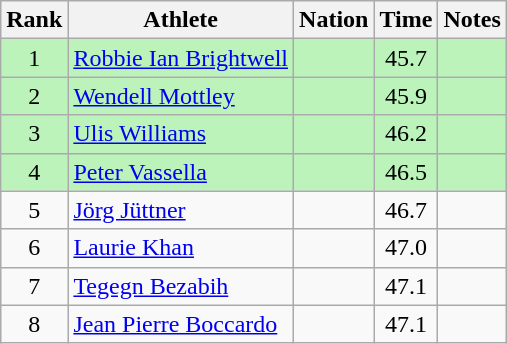<table class="wikitable sortable" style="text-align:center">
<tr>
<th>Rank</th>
<th>Athlete</th>
<th>Nation</th>
<th>Time</th>
<th>Notes</th>
</tr>
<tr bgcolor=bbf3bb>
<td>1</td>
<td align=left><a href='#'>Robbie Ian Brightwell</a></td>
<td align=left></td>
<td>45.7</td>
<td></td>
</tr>
<tr bgcolor=bbf3bb>
<td>2</td>
<td align=left><a href='#'>Wendell Mottley</a></td>
<td align=left></td>
<td>45.9</td>
<td></td>
</tr>
<tr bgcolor=bbf3bb>
<td>3</td>
<td align=left><a href='#'>Ulis Williams</a></td>
<td align=left></td>
<td>46.2</td>
<td></td>
</tr>
<tr bgcolor=bbf3bb>
<td>4</td>
<td align=left><a href='#'>Peter Vassella</a></td>
<td align=left></td>
<td>46.5</td>
<td></td>
</tr>
<tr>
<td>5</td>
<td align=left><a href='#'>Jörg Jüttner</a></td>
<td align=left></td>
<td>46.7</td>
<td></td>
</tr>
<tr>
<td>6</td>
<td align=left><a href='#'>Laurie Khan</a></td>
<td align=left></td>
<td>47.0</td>
<td></td>
</tr>
<tr>
<td>7</td>
<td align=left><a href='#'>Tegegn Bezabih</a></td>
<td align=left></td>
<td>47.1</td>
<td></td>
</tr>
<tr>
<td>8</td>
<td align=left><a href='#'>Jean Pierre Boccardo</a></td>
<td align=left></td>
<td>47.1</td>
<td></td>
</tr>
</table>
